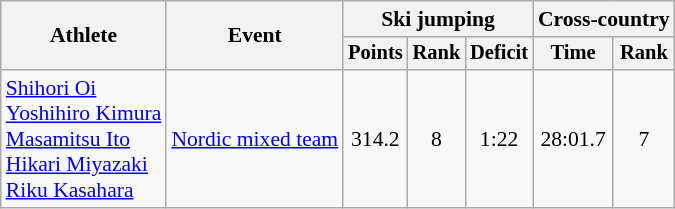<table class="wikitable" style="font-size:90%">
<tr>
<th rowspan="2">Athlete</th>
<th rowspan="2">Event</th>
<th colspan="3">Ski jumping</th>
<th colspan="2">Cross-country</th>
</tr>
<tr style="font-size:95%">
<th>Points</th>
<th>Rank</th>
<th>Deficit</th>
<th>Time</th>
<th>Rank</th>
</tr>
<tr align=center>
<td align=left><a href='#'>Shihori Oi</a><br><a href='#'>Yoshihiro Kimura</a><br><a href='#'>Masamitsu Ito</a><br><a href='#'>Hikari Miyazaki</a><br><a href='#'>Riku Kasahara</a></td>
<td align=left><a href='#'>Nordic mixed team</a></td>
<td>314.2</td>
<td>8</td>
<td>1:22</td>
<td>28:01.7</td>
<td>7</td>
</tr>
</table>
